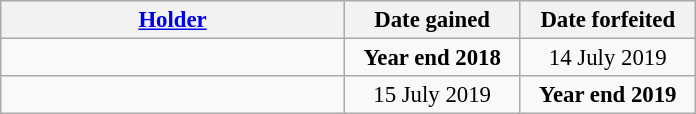<table class="wikitable" style="font-size:95%">
<tr>
<th style="width:222px;"><a href='#'>Holder</a></th>
<th style="width:110px;">Date gained</th>
<th style="width:110px;">Date forfeited</th>
</tr>
<tr>
<td></td>
<td style="text-align:center;"><strong>Year end 2018</strong></td>
<td style="text-align:center;">14 July 2019</td>
</tr>
<tr>
<td><strong> <br> </strong></td>
<td style="text-align:center;">15 July 2019</td>
<td style="text-align:center;"><strong>Year end 2019</strong></td>
</tr>
</table>
